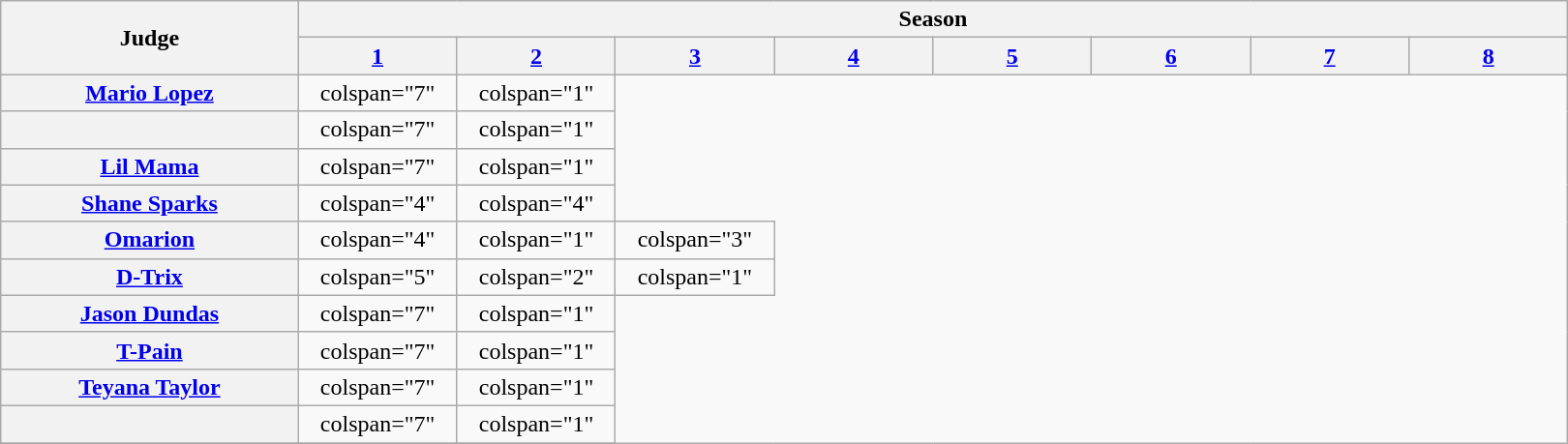<table class="wikitable plainrowheaders" style="text-align:center">
<tr>
<th rowspan="2" style="width:15%;" scope="col">Judge</th>
<th colspan="18">Season</th>
</tr>
<tr>
<th style="width:8%;" scope="colspan"><a href='#'>1</a></th>
<th style="width:8%;" scope="colspan"><a href='#'>2</a></th>
<th style="width:8%;" scope="colspan"><a href='#'>3</a></th>
<th style="width:8%;" scope="colspan"><a href='#'>4</a></th>
<th style="width:8%;" scope="colspan"><a href='#'>5</a></th>
<th style="width:8%;" scope="colspan"><a href='#'>6</a></th>
<th style="width:8%;" scope="colspan"><a href='#'>7</a></th>
<th style="width:8%;" scope="colspan"><a href='#'>8</a></th>
</tr>
<tr>
<th scope="row" style="text-align: center;"><a href='#'>Mario Lopez</a></th>
<td>colspan="7" </td>
<td>colspan="1" </td>
</tr>
<tr>
<th scope="row" style="text-align: center;"></th>
<td>colspan="7" </td>
<td>colspan="1" </td>
</tr>
<tr>
<th scope="row" style="text-align: center;"><a href='#'>Lil Mama</a></th>
<td>colspan="7" </td>
<td>colspan="1" </td>
</tr>
<tr>
<th scope="row" style="text-align: center;"><a href='#'>Shane Sparks</a></th>
<td>colspan="4" </td>
<td>colspan="4" </td>
</tr>
<tr>
<th scope="row" style="text-align: center;"><a href='#'>Omarion</a></th>
<td>colspan="4" </td>
<td>colspan="1" </td>
<td>colspan="3" </td>
</tr>
<tr>
<th scope="row" style="text-align: center;"><a href='#'>D-Trix</a></th>
<td>colspan="5" </td>
<td>colspan="2" </td>
<td>colspan="1" </td>
</tr>
<tr>
<th scope="row" style="text-align: center;"><a href='#'>Jason Dundas</a></th>
<td>colspan="7" </td>
<td>colspan="1" </td>
</tr>
<tr>
<th scope="row" style="text-align: center;"><a href='#'>T-Pain</a></th>
<td>colspan="7" </td>
<td>colspan="1" </td>
</tr>
<tr>
<th scope="row" style="text-align: center;"><a href='#'>Teyana Taylor</a></th>
<td>colspan="7" </td>
<td>colspan="1" </td>
</tr>
<tr>
<th scope="row" style="text-align: center;"></th>
<td>colspan="7" </td>
<td>colspan="1" </td>
</tr>
<tr>
</tr>
</table>
